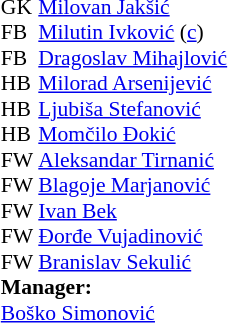<table cellspacing="0" cellpadding="0" style="font-size:90%; margin:auto">
<tr>
<th width=25></th>
</tr>
<tr>
<td>GK</td>
<td><a href='#'>Milovan Jakšić</a></td>
</tr>
<tr>
<td>FB</td>
<td><a href='#'>Milutin Ivković</a> (<a href='#'>c</a>)</td>
</tr>
<tr>
<td>FB</td>
<td><a href='#'>Dragoslav Mihajlović</a></td>
</tr>
<tr>
<td>HB</td>
<td><a href='#'>Milorad Arsenijević</a></td>
</tr>
<tr>
<td>HB</td>
<td><a href='#'>Ljubiša Stefanović</a></td>
</tr>
<tr>
<td>HB</td>
<td><a href='#'>Momčilo Đokić</a></td>
</tr>
<tr>
<td>FW</td>
<td><a href='#'>Aleksandar Tirnanić</a></td>
</tr>
<tr>
<td>FW</td>
<td><a href='#'>Blagoje Marjanović</a></td>
</tr>
<tr>
<td>FW</td>
<td><a href='#'>Ivan Bek</a></td>
</tr>
<tr>
<td>FW</td>
<td><a href='#'>Đorđe Vujadinović</a></td>
</tr>
<tr>
<td>FW</td>
<td><a href='#'>Branislav Sekulić</a></td>
</tr>
<tr>
<td colspan=3><strong>Manager:</strong></td>
</tr>
<tr>
<td colspan=4><a href='#'>Boško Simonović</a></td>
</tr>
</table>
